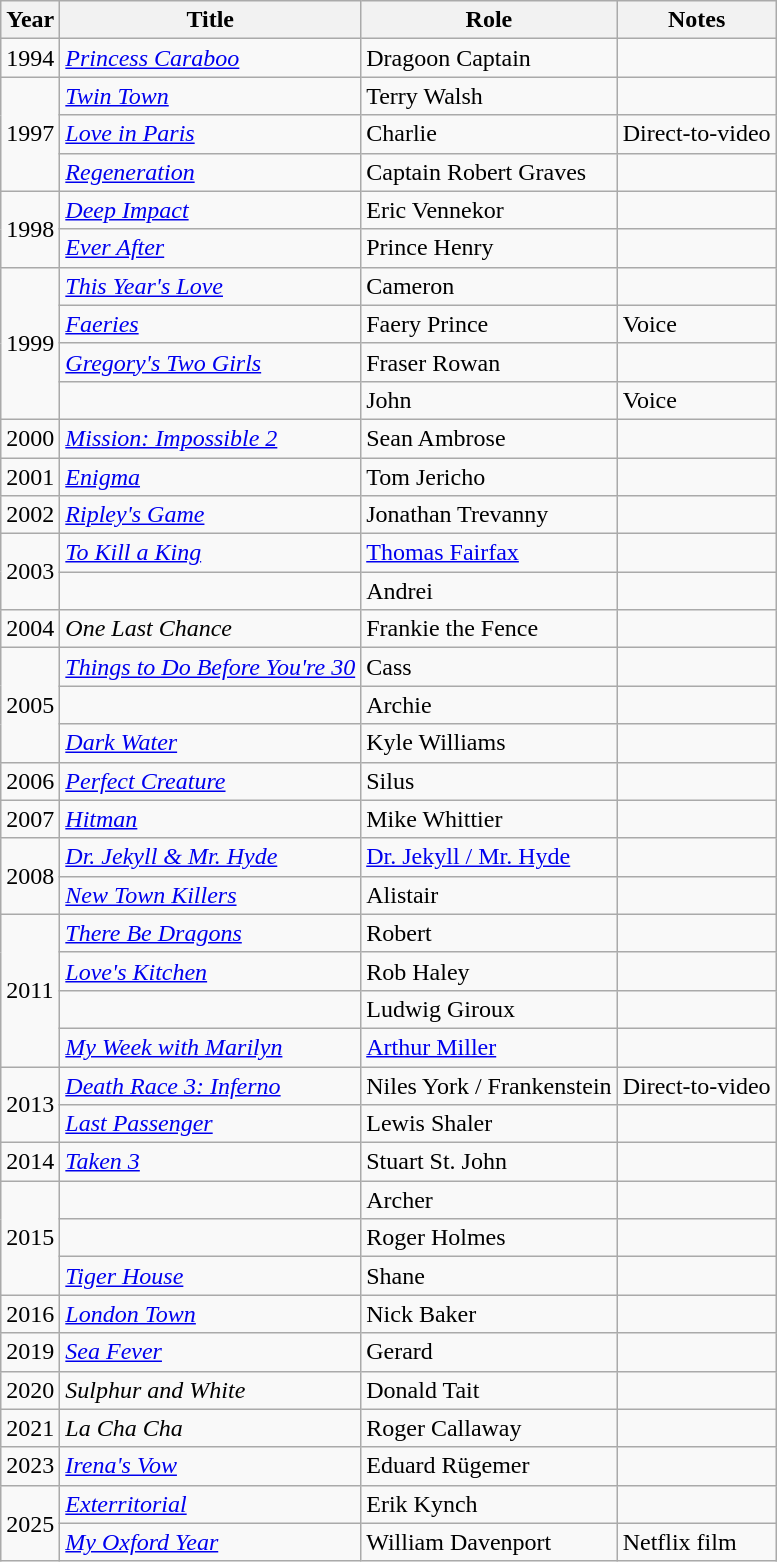<table class="wikitable sortable">
<tr>
<th>Year</th>
<th>Title</th>
<th>Role</th>
<th class="unsortable">Notes</th>
</tr>
<tr>
<td>1994</td>
<td><em><a href='#'>Princess Caraboo</a></em></td>
<td>Dragoon Captain</td>
<td></td>
</tr>
<tr>
<td rowspan="3">1997</td>
<td><em><a href='#'>Twin Town</a></em></td>
<td>Terry Walsh</td>
<td></td>
</tr>
<tr>
<td><em><a href='#'>Love in Paris</a></em></td>
<td>Charlie</td>
<td>Direct-to-video</td>
</tr>
<tr>
<td><em><a href='#'>Regeneration</a></em></td>
<td>Captain Robert Graves</td>
<td></td>
</tr>
<tr>
<td rowspan="2">1998</td>
<td><em><a href='#'>Deep Impact</a></em></td>
<td>Eric Vennekor</td>
<td></td>
</tr>
<tr>
<td><em><a href='#'>Ever After</a></em></td>
<td>Prince Henry</td>
<td></td>
</tr>
<tr>
<td rowspan="4">1999</td>
<td><em><a href='#'>This Year's Love</a></em></td>
<td>Cameron</td>
<td></td>
</tr>
<tr>
<td><em><a href='#'>Faeries</a></em></td>
<td>Faery Prince</td>
<td>Voice</td>
</tr>
<tr>
<td><em><a href='#'>Gregory's Two Girls</a></em></td>
<td>Fraser Rowan</td>
<td></td>
</tr>
<tr>
<td><em></em></td>
<td>John</td>
<td>Voice</td>
</tr>
<tr>
<td>2000</td>
<td><em><a href='#'>Mission: Impossible 2</a></em></td>
<td>Sean Ambrose</td>
<td></td>
</tr>
<tr>
<td>2001</td>
<td><em><a href='#'>Enigma</a></em></td>
<td>Tom Jericho</td>
<td></td>
</tr>
<tr>
<td>2002</td>
<td><em><a href='#'>Ripley's Game</a></em></td>
<td>Jonathan Trevanny</td>
<td></td>
</tr>
<tr>
<td rowspan="2">2003</td>
<td><em><a href='#'>To Kill a King</a></em></td>
<td><a href='#'>Thomas Fairfax</a></td>
<td></td>
</tr>
<tr>
<td><em></em></td>
<td>Andrei</td>
<td></td>
</tr>
<tr>
<td>2004</td>
<td><em>One Last Chance</em></td>
<td>Frankie the Fence</td>
<td></td>
</tr>
<tr>
<td rowspan="3">2005</td>
<td><em><a href='#'>Things to Do Before You're 30</a></em></td>
<td>Cass</td>
<td></td>
</tr>
<tr>
<td><em></em></td>
<td>Archie</td>
<td></td>
</tr>
<tr>
<td><em><a href='#'>Dark Water</a></em></td>
<td>Kyle Williams</td>
<td></td>
</tr>
<tr>
<td>2006</td>
<td><em><a href='#'>Perfect Creature</a></em></td>
<td>Silus</td>
<td></td>
</tr>
<tr>
<td>2007</td>
<td><em><a href='#'>Hitman</a></em></td>
<td>Mike Whittier</td>
<td></td>
</tr>
<tr>
<td rowspan="2">2008</td>
<td><em><a href='#'>Dr. Jekyll & Mr. Hyde</a></em></td>
<td><a href='#'>Dr. Jekyll / Mr. Hyde</a></td>
<td></td>
</tr>
<tr>
<td><em><a href='#'>New Town Killers</a></em></td>
<td>Alistair</td>
<td></td>
</tr>
<tr>
<td rowspan="4">2011</td>
<td><em><a href='#'>There Be Dragons</a></em></td>
<td>Robert</td>
<td></td>
</tr>
<tr>
<td><em><a href='#'>Love's Kitchen</a></em></td>
<td>Rob Haley</td>
<td></td>
</tr>
<tr>
<td><em></em></td>
<td>Ludwig Giroux</td>
<td></td>
</tr>
<tr>
<td><em><a href='#'>My Week with Marilyn</a></em></td>
<td><a href='#'>Arthur Miller</a></td>
<td></td>
</tr>
<tr>
<td rowspan="2">2013</td>
<td><em><a href='#'>Death Race 3: Inferno</a></em></td>
<td>Niles York / Frankenstein</td>
<td>Direct-to-video</td>
</tr>
<tr>
<td><em><a href='#'>Last Passenger</a></em></td>
<td>Lewis Shaler</td>
<td></td>
</tr>
<tr>
<td>2014</td>
<td><em><a href='#'>Taken 3</a></em></td>
<td>Stuart St. John</td>
<td></td>
</tr>
<tr>
<td rowspan="3">2015</td>
<td><em></em></td>
<td>Archer</td>
<td></td>
</tr>
<tr>
<td><em></em></td>
<td>Roger Holmes</td>
<td></td>
</tr>
<tr>
<td><em><a href='#'>Tiger House</a></em></td>
<td>Shane</td>
<td></td>
</tr>
<tr>
<td>2016</td>
<td><em><a href='#'>London Town</a></em></td>
<td>Nick Baker</td>
<td></td>
</tr>
<tr>
<td>2019</td>
<td><em><a href='#'>Sea Fever</a></em></td>
<td>Gerard</td>
<td></td>
</tr>
<tr>
<td>2020</td>
<td><em>Sulphur and White</em></td>
<td>Donald Tait</td>
<td></td>
</tr>
<tr>
<td>2021</td>
<td><em>La Cha Cha</em></td>
<td>Roger Callaway</td>
<td></td>
</tr>
<tr>
<td>2023</td>
<td><em><a href='#'>Irena's Vow</a></em></td>
<td>Eduard Rügemer</td>
<td></td>
</tr>
<tr>
<td rowspan="2">2025</td>
<td><em><a href='#'>Exterritorial</a></em></td>
<td>Erik Kynch</td>
<td></td>
</tr>
<tr>
<td><em><a href='#'>My Oxford Year</a></em></td>
<td>William Davenport</td>
<td>Netflix film</td>
</tr>
</table>
